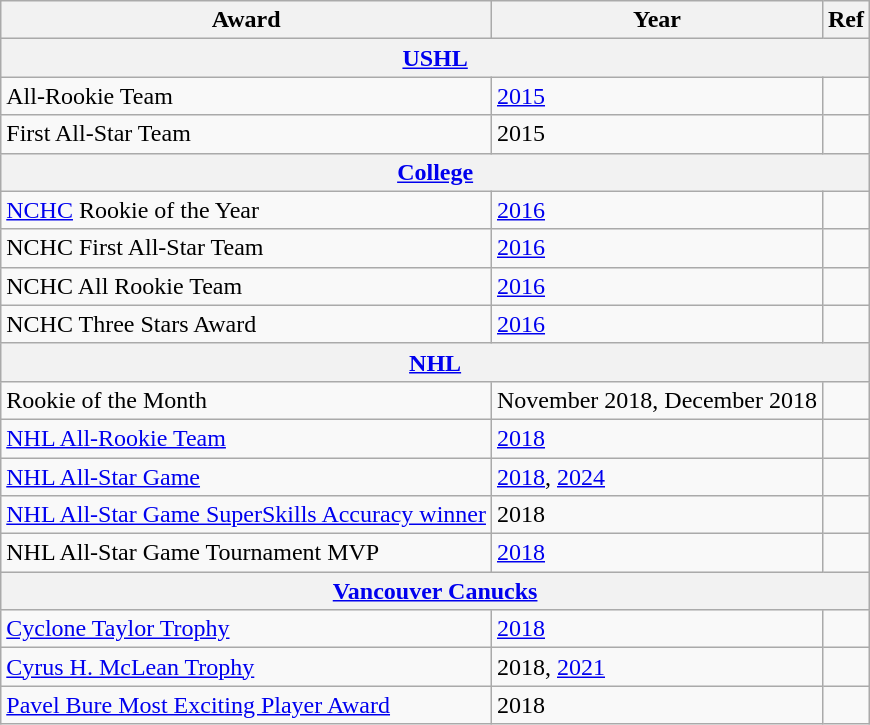<table class="wikitable">
<tr>
<th>Award</th>
<th>Year</th>
<th>Ref</th>
</tr>
<tr>
<th colspan="3"><a href='#'>USHL</a></th>
</tr>
<tr>
<td>All-Rookie Team</td>
<td><a href='#'>2015</a></td>
<td></td>
</tr>
<tr>
<td>First All-Star Team</td>
<td>2015</td>
<td></td>
</tr>
<tr>
<th colspan="3"><a href='#'>College</a></th>
</tr>
<tr>
<td><a href='#'>NCHC</a> Rookie of the Year</td>
<td><a href='#'>2016</a></td>
<td></td>
</tr>
<tr>
<td>NCHC First All-Star Team</td>
<td><a href='#'>2016</a></td>
<td></td>
</tr>
<tr>
<td>NCHC All Rookie Team</td>
<td><a href='#'>2016</a></td>
<td></td>
</tr>
<tr>
<td>NCHC Three Stars Award</td>
<td><a href='#'>2016</a></td>
<td></td>
</tr>
<tr>
<th colspan="3"><a href='#'>NHL</a></th>
</tr>
<tr>
<td>Rookie of the Month</td>
<td>November 2018, December 2018</td>
<td></td>
</tr>
<tr>
<td><a href='#'>NHL All-Rookie Team</a></td>
<td><a href='#'>2018</a></td>
<td></td>
</tr>
<tr>
<td><a href='#'>NHL All-Star Game</a></td>
<td><a href='#'>2018</a>, <a href='#'>2024</a></td>
<td></td>
</tr>
<tr>
<td><a href='#'>NHL All-Star Game SuperSkills Accuracy winner</a></td>
<td>2018</td>
<td></td>
</tr>
<tr>
<td>NHL All-Star Game Tournament MVP</td>
<td><a href='#'>2018</a></td>
<td></td>
</tr>
<tr>
<th colspan="3"><a href='#'>Vancouver Canucks</a></th>
</tr>
<tr>
<td><a href='#'>Cyclone Taylor Trophy</a></td>
<td><a href='#'>2018</a></td>
<td></td>
</tr>
<tr>
<td><a href='#'>Cyrus H. McLean Trophy</a></td>
<td>2018, <a href='#'>2021</a></td>
<td></td>
</tr>
<tr>
<td><a href='#'>Pavel Bure Most Exciting Player Award</a></td>
<td>2018</td>
<td></td>
</tr>
</table>
